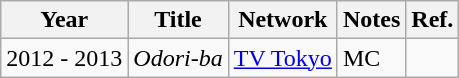<table class="wikitable">
<tr>
<th>Year</th>
<th>Title</th>
<th>Network</th>
<th>Notes</th>
<th>Ref.</th>
</tr>
<tr>
<td>2012 - 2013</td>
<td><em>Odori-ba</em></td>
<td><a href='#'>TV Tokyo</a></td>
<td>MC</td>
<td></td>
</tr>
</table>
